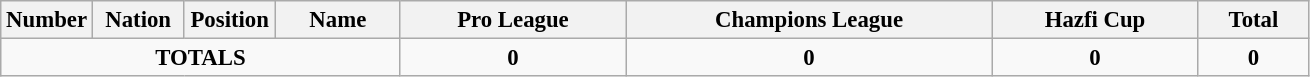<table class="wikitable sortable" style="font-size: 95%; text-align: center;">
<tr>
<th width="7%">Number</th>
<th width="7%">Nation</th>
<th width="7%">Position</th>
<th>Name</th>
<th>Pro League</th>
<th>Champions League</th>
<th>Hazfi Cup</th>
<th>Total</th>
</tr>
<tr>
<td colspan="4"><strong>TOTALS</strong></td>
<td><strong>0</strong> </td>
<td><strong>0</strong> </td>
<td><strong>0</strong> </td>
<td><strong>0</strong> </td>
</tr>
</table>
